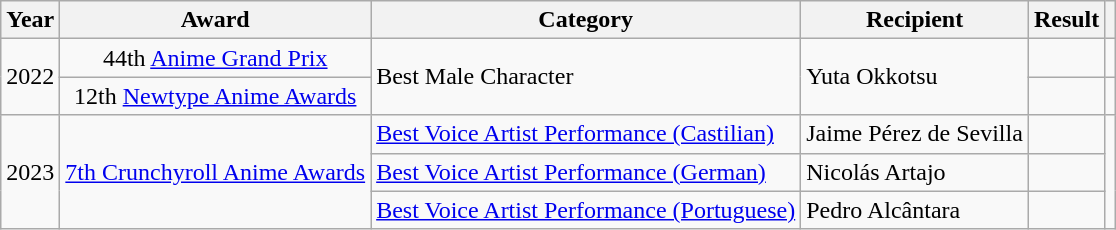<table class="wikitable plainrowheaders sortable">
<tr>
<th scope="col">Year</th>
<th scope="col">Award</th>
<th scope="col">Category</th>
<th scope="col">Recipient</th>
<th scope="col">Result</th>
<th scope="col" class="unsortable"></th>
</tr>
<tr>
<td rowspan="2" align="center">2022</td>
<td align="center">44th <a href='#'>Anime Grand Prix</a></td>
<td rowspan="2">Best Male Character</td>
<td rowspan="2">Yuta Okkotsu</td>
<td></td>
<td style="text-align:center;"></td>
</tr>
<tr>
<td align="center">12th <a href='#'>Newtype Anime Awards</a></td>
<td></td>
<td style="text-align:center;"></td>
</tr>
<tr>
<td rowspan="3" align="center">2023</td>
<td rowspan="3" align="center"><a href='#'>7th Crunchyroll Anime Awards</a></td>
<td><a href='#'>Best Voice Artist Performance (Castilian)</a></td>
<td>Jaime Pérez de Sevilla </td>
<td></td>
<td rowspan="3" style="text-align:center;"></td>
</tr>
<tr>
<td><a href='#'>Best Voice Artist Performance (German)</a></td>
<td>Nicolás Artajo </td>
<td></td>
</tr>
<tr>
<td><a href='#'>Best Voice Artist Performance (Portuguese)</a></td>
<td>Pedro Alcântara </td>
<td></td>
</tr>
</table>
